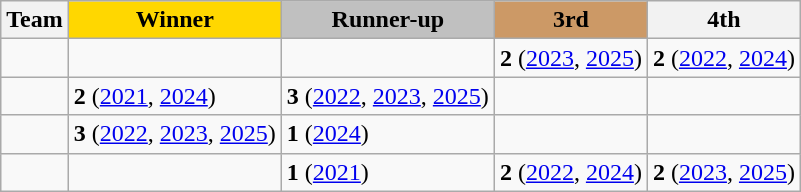<table class="wikitable sortable">
<tr>
<th>Team</th>
<th style="background:#FFD700;">Winner</th>
<th style="background:#C0C0C0;">Runner-up</th>
<th style="background:#CC9966;">3rd</th>
<th>4th</th>
</tr>
<tr>
<td></td>
<td></td>
<td></td>
<td><strong>2</strong> (<a href='#'>2023</a>, <a href='#'>2025</a>)</td>
<td><strong>2</strong> (<a href='#'>2022</a>, <a href='#'>2024</a>)</td>
</tr>
<tr>
<td></td>
<td><strong>2</strong> (<a href='#'>2021</a>, <a href='#'>2024</a>)</td>
<td><strong>3</strong> (<a href='#'>2022</a>, <a href='#'>2023</a>, <a href='#'>2025</a>)</td>
<td></td>
<td></td>
</tr>
<tr>
<td></td>
<td><strong>3</strong> (<a href='#'>2022</a>, <a href='#'>2023</a>, <a href='#'>2025</a>)</td>
<td><strong>1</strong> (<a href='#'>2024</a>)</td>
<td></td>
<td></td>
</tr>
<tr>
<td></td>
<td></td>
<td><strong>1</strong> (<a href='#'>2021</a>)</td>
<td><strong>2</strong> (<a href='#'>2022</a>, <a href='#'>2024</a>)</td>
<td><strong>2</strong> (<a href='#'>2023</a>, <a href='#'>2025</a>)</td>
</tr>
</table>
